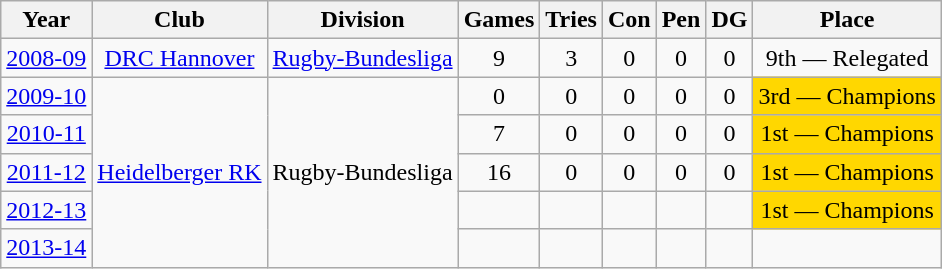<table class="wikitable">
<tr>
<th>Year</th>
<th>Club</th>
<th>Division</th>
<th>Games</th>
<th>Tries</th>
<th>Con</th>
<th>Pen</th>
<th>DG</th>
<th>Place</th>
</tr>
<tr align="center">
<td><a href='#'>2008-09</a></td>
<td><a href='#'>DRC Hannover</a></td>
<td><a href='#'>Rugby-Bundesliga</a></td>
<td>9</td>
<td>3</td>
<td>0</td>
<td>0</td>
<td>0</td>
<td>9th — Relegated</td>
</tr>
<tr align="center">
<td><a href='#'>2009-10</a></td>
<td rowspan=5><a href='#'>Heidelberger RK</a></td>
<td rowspan=5>Rugby-Bundesliga</td>
<td>0</td>
<td>0</td>
<td>0</td>
<td>0</td>
<td>0</td>
<td bgcolor="#FFD700">3rd — Champions</td>
</tr>
<tr align="center">
<td><a href='#'>2010-11</a></td>
<td>7</td>
<td>0</td>
<td>0</td>
<td>0</td>
<td>0</td>
<td bgcolor="#FFD700">1st — Champions</td>
</tr>
<tr align="center">
<td><a href='#'>2011-12</a></td>
<td>16</td>
<td>0</td>
<td>0</td>
<td>0</td>
<td>0</td>
<td bgcolor="#FFD700">1st — Champions</td>
</tr>
<tr align="center">
<td><a href='#'>2012-13</a></td>
<td></td>
<td></td>
<td></td>
<td></td>
<td></td>
<td bgcolor="#FFD700">1st — Champions</td>
</tr>
<tr align="center">
<td><a href='#'>2013-14</a></td>
<td></td>
<td></td>
<td></td>
<td></td>
<td></td>
<td></td>
</tr>
</table>
